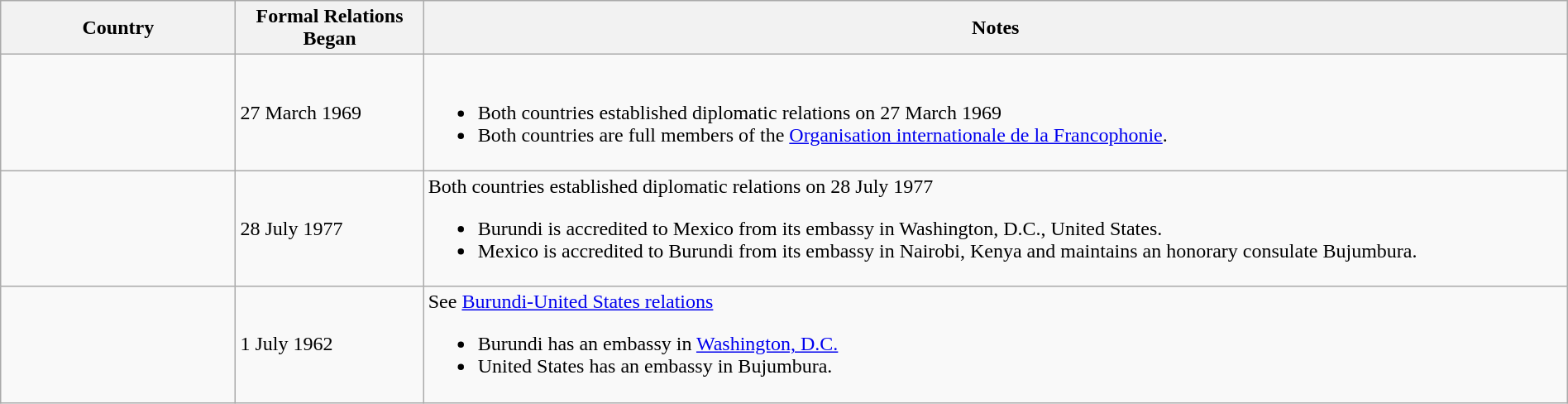<table class="wikitable sortable" style="width:100%; margin:auto;">
<tr>
<th style="width:15%;">Country</th>
<th style="width:12%;">Formal Relations Began</th>
<th>Notes</th>
</tr>
<tr>
<td></td>
<td>27 March 1969</td>
<td><br><ul><li>Both countries established diplomatic relations on 27 March 1969</li><li>Both countries are full members of the <a href='#'>Organisation internationale de la Francophonie</a>.</li></ul></td>
</tr>
<tr>
<td></td>
<td>28 July 1977</td>
<td>Both countries established diplomatic relations on 28 July 1977<br><ul><li>Burundi is accredited to Mexico from its embassy in Washington, D.C., United States.</li><li>Mexico is accredited to Burundi from its embassy in Nairobi, Kenya and maintains an honorary consulate Bujumbura.</li></ul></td>
</tr>
<tr>
<td></td>
<td>1 July 1962</td>
<td>See <a href='#'>Burundi-United States relations</a><br><ul><li>Burundi has an embassy in <a href='#'>Washington, D.C.</a></li><li>United States has an embassy in Bujumbura.</li></ul></td>
</tr>
</table>
